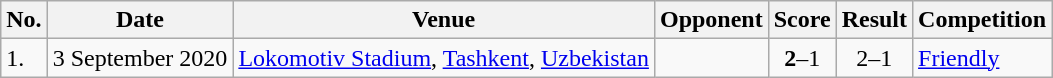<table class="wikitable">
<tr>
<th>No.</th>
<th>Date</th>
<th>Venue</th>
<th>Opponent</th>
<th>Score</th>
<th>Result</th>
<th>Competition</th>
</tr>
<tr>
<td>1.</td>
<td>3 September 2020</td>
<td><a href='#'>Lokomotiv Stadium</a>, <a href='#'>Tashkent</a>, <a href='#'>Uzbekistan</a></td>
<td></td>
<td align=center><strong>2</strong>–1</td>
<td align=center>2–1</td>
<td><a href='#'>Friendly</a></td>
</tr>
</table>
